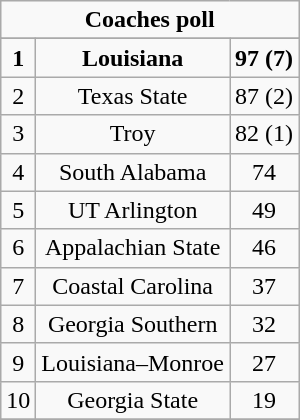<table class="wikitable">
<tr align="center">
<td align="center" Colspan="3"><strong>Coaches poll</strong></td>
</tr>
<tr align="center">
</tr>
<tr align="center">
<td><strong>1</strong></td>
<td><strong>Louisiana</strong></td>
<td><strong>97 (7)</strong></td>
</tr>
<tr align="center">
<td>2</td>
<td>Texas State</td>
<td>87 (2)</td>
</tr>
<tr align="center">
<td>3</td>
<td>Troy</td>
<td>82 (1)</td>
</tr>
<tr align="center">
<td>4</td>
<td>South Alabama</td>
<td>74</td>
</tr>
<tr align="center">
<td>5</td>
<td>UT Arlington</td>
<td>49</td>
</tr>
<tr align="center">
<td>6</td>
<td>Appalachian State</td>
<td>46</td>
</tr>
<tr align="center">
<td>7</td>
<td>Coastal Carolina</td>
<td>37</td>
</tr>
<tr align="center">
<td>8</td>
<td>Georgia Southern</td>
<td>32</td>
</tr>
<tr align="center">
<td>9</td>
<td>Louisiana–Monroe</td>
<td>27</td>
</tr>
<tr align="center">
<td>10</td>
<td>Georgia State</td>
<td>19</td>
</tr>
<tr align="center">
</tr>
</table>
